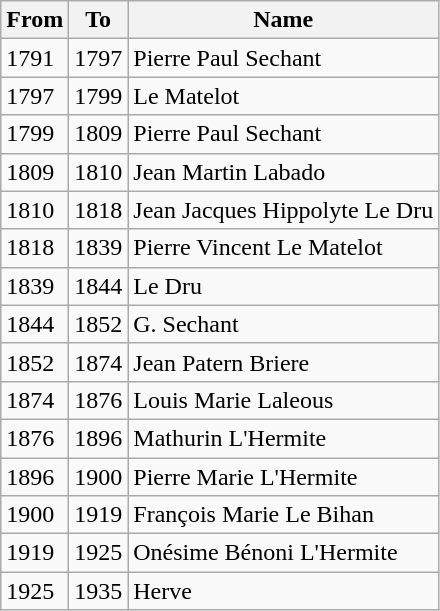<table class="wikitable">
<tr>
<th>From</th>
<th>To</th>
<th>Name</th>
</tr>
<tr>
<td>1791</td>
<td>1797</td>
<td>Pierre Paul Sechant</td>
</tr>
<tr>
<td>1797</td>
<td>1799</td>
<td>Le Matelot</td>
</tr>
<tr>
<td>1799</td>
<td>1809</td>
<td>Pierre Paul Sechant</td>
</tr>
<tr>
<td>1809</td>
<td>1810</td>
<td>Jean Martin Labado</td>
</tr>
<tr>
<td>1810</td>
<td>1818</td>
<td>Jean Jacques Hippolyte Le Dru</td>
</tr>
<tr>
<td>1818</td>
<td>1839</td>
<td>Pierre Vincent Le Matelot</td>
</tr>
<tr>
<td>1839</td>
<td>1844</td>
<td>Le Dru</td>
</tr>
<tr>
<td>1844</td>
<td>1852</td>
<td>G. Sechant</td>
</tr>
<tr>
<td>1852</td>
<td>1874</td>
<td>Jean Patern Briere</td>
</tr>
<tr>
<td>1874</td>
<td>1876</td>
<td>Louis Marie Laleous</td>
</tr>
<tr>
<td>1876</td>
<td>1896</td>
<td>Mathurin L'Hermite</td>
</tr>
<tr>
<td>1896</td>
<td>1900</td>
<td>Pierre Marie L'Hermite</td>
</tr>
<tr>
<td>1900</td>
<td>1919</td>
<td>François Marie Le Bihan</td>
</tr>
<tr>
<td>1919</td>
<td>1925</td>
<td>Onésime Bénoni L'Hermite</td>
</tr>
<tr>
<td>1925</td>
<td>1935</td>
<td>Herve</td>
</tr>
</table>
